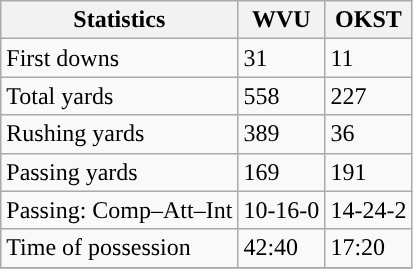<table class="wikitable" style="float: left;">
<tr>
<th>Statistics</th>
<th>WVU</th>
<th>OKST</th>
</tr>
<tr>
<td>First downs</td>
<td>31</td>
<td>11</td>
</tr>
<tr>
<td>Total yards</td>
<td>558</td>
<td>227</td>
</tr>
<tr>
<td>Rushing yards</td>
<td>389</td>
<td>36</td>
</tr>
<tr>
<td>Passing yards</td>
<td>169</td>
<td>191</td>
</tr>
<tr>
<td>Passing: Comp–Att–Int</td>
<td>10-16-0</td>
<td>14-24-2</td>
</tr>
<tr>
<td>Time of possession</td>
<td>42:40</td>
<td>17:20</td>
</tr>
<tr>
</tr>
</table>
